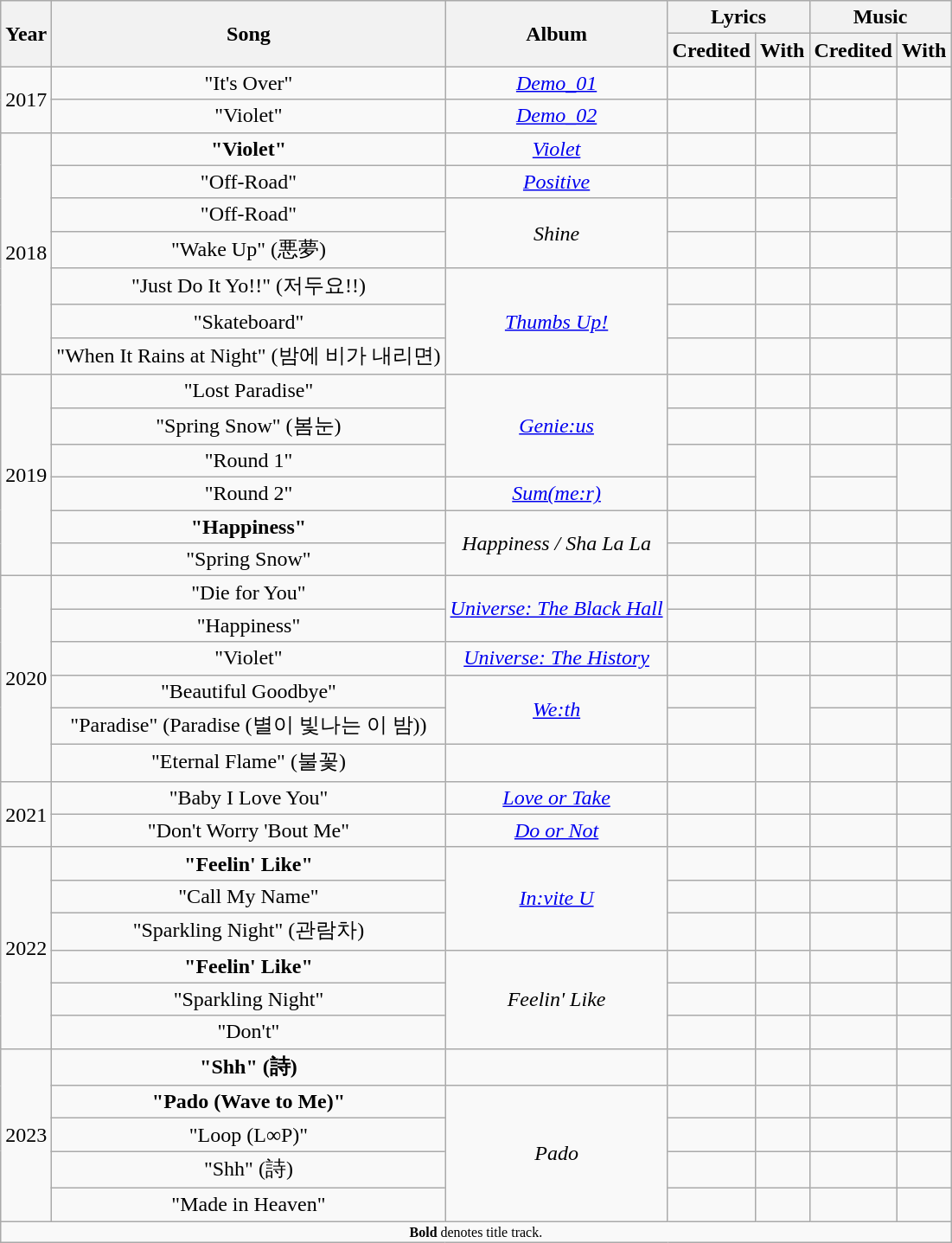<table class="wikitable" style="text-align:center;">
<tr>
<th rowspan="2">Year</th>
<th rowspan="2">Song</th>
<th rowspan="2">Album</th>
<th colspan="2">Lyrics</th>
<th colspan="2">Music</th>
</tr>
<tr>
<th>Credited</th>
<th>With</th>
<th>Credited</th>
<th>With</th>
</tr>
<tr>
<td rowspan="2">2017</td>
<td>"It's Over"</td>
<td><em><a href='#'>Demo_01</a></em></td>
<td></td>
<td></td>
<td></td>
<td></td>
</tr>
<tr>
<td>"Violet"</td>
<td><em><a href='#'>Demo_02</a></em></td>
<td></td>
<td></td>
<td></td>
<td rowspan="2"></td>
</tr>
<tr>
<td rowspan="7">2018</td>
<td><strong>"Violet" </strong></td>
<td><em><a href='#'>Violet</a></em></td>
<td></td>
<td></td>
<td></td>
</tr>
<tr>
<td>"Off-Road"</td>
<td><em><a href='#'>Positive</a></em></td>
<td></td>
<td></td>
<td></td>
<td rowspan="2"></td>
</tr>
<tr>
<td>"Off-Road" </td>
<td rowspan="2"><em>Shine</em></td>
<td></td>
<td></td>
<td></td>
</tr>
<tr>
<td>"Wake Up" (悪夢)</td>
<td></td>
<td></td>
<td></td>
<td></td>
</tr>
<tr>
<td>"Just Do It Yo!!" (저두요!!)</td>
<td rowspan="3"><em><a href='#'>Thumbs Up!</a></em></td>
<td></td>
<td></td>
<td></td>
<td></td>
</tr>
<tr>
<td>"Skateboard"</td>
<td></td>
<td></td>
<td></td>
<td></td>
</tr>
<tr>
<td>"When It Rains at Night" (밤에 비가 내리면)</td>
<td></td>
<td></td>
<td></td>
<td></td>
</tr>
<tr>
<td rowspan="6">2019</td>
<td>"Lost Paradise" </td>
<td rowspan="3"><em><a href='#'>Genie:us</a></em></td>
<td></td>
<td></td>
<td></td>
<td></td>
</tr>
<tr>
<td>"Spring Snow" (봄눈)</td>
<td></td>
<td></td>
<td></td>
<td></td>
</tr>
<tr>
<td>"Round 1" </td>
<td></td>
<td rowspan="2"></td>
<td></td>
<td rowspan="2"></td>
</tr>
<tr>
<td>"Round 2" </td>
<td><em><a href='#'>Sum(me:r)</a></em></td>
<td></td>
<td></td>
</tr>
<tr>
<td><strong>"Happiness"</strong></td>
<td rowspan="2"><em>Happiness / Sha La La</em></td>
<td></td>
<td></td>
<td></td>
<td></td>
</tr>
<tr>
<td>"Spring Snow" </td>
<td></td>
<td></td>
<td></td>
<td></td>
</tr>
<tr>
<td rowspan="6">2020</td>
<td>"Die for You"</td>
<td rowspan="2"><em><a href='#'>Universe: The Black Hall</a></em></td>
<td></td>
<td></td>
<td></td>
<td></td>
</tr>
<tr>
<td>"Happiness" </td>
<td></td>
<td></td>
<td></td>
<td></td>
</tr>
<tr>
<td>"Violet" </td>
<td><em><a href='#'>Universe: The History</a></em></td>
<td></td>
<td></td>
<td></td>
<td></td>
</tr>
<tr>
<td>"Beautiful Goodbye"</td>
<td rowspan="2"><em><a href='#'>We:th</a></em></td>
<td></td>
<td rowspan="2"></td>
<td></td>
<td></td>
</tr>
<tr>
<td>"Paradise" (Paradise (별이 빛나는 이 밤))</td>
<td></td>
<td></td>
<td></td>
</tr>
<tr>
<td>"Eternal Flame" (불꽃)</td>
<td></td>
<td></td>
<td></td>
<td></td>
<td></td>
</tr>
<tr>
<td rowspan="2">2021</td>
<td>"Baby I Love You"</td>
<td><em><a href='#'>Love or Take</a></em></td>
<td></td>
<td></td>
<td></td>
<td></td>
</tr>
<tr>
<td>"Don't Worry 'Bout Me"<strong><em></em></strong></td>
<td><em><a href='#'>Do or Not</a></em></td>
<td></td>
<td></td>
<td></td>
<td></td>
</tr>
<tr>
<td rowspan="6">2022</td>
<td><strong>"Feelin' Like"</strong></td>
<td rowspan="3"><em><a href='#'>In:vite U</a></em></td>
<td></td>
<td></td>
<td></td>
<td></td>
</tr>
<tr>
<td>"Call My Name"</td>
<td></td>
<td></td>
<td></td>
<td></td>
</tr>
<tr>
<td>"Sparkling Night" (관람차)</td>
<td></td>
<td></td>
<td></td>
<td></td>
</tr>
<tr>
<td><strong>"Feelin' Like" </strong></td>
<td rowspan="3"><em>Feelin' Like</em></td>
<td></td>
<td></td>
<td></td>
<td></td>
</tr>
<tr>
<td>"Sparkling Night" </td>
<td></td>
<td></td>
<td></td>
<td></td>
</tr>
<tr>
<td>"Don't"</td>
<td></td>
<td></td>
<td></td>
<td></td>
</tr>
<tr>
<td rowspan="5">2023</td>
<td><strong>"Shh" (詩)</strong></td>
<td></td>
<td></td>
<td></td>
<td></td>
<td></td>
</tr>
<tr>
<td><strong>"Pado (Wave to Me)"</strong></td>
<td rowspan="4"><em>Pado</em></td>
<td></td>
<td></td>
<td></td>
<td></td>
</tr>
<tr>
<td>"Loop (L∞P)"</td>
<td></td>
<td></td>
<td></td>
<td></td>
</tr>
<tr>
<td>"Shh" (詩) </td>
<td></td>
<td></td>
<td></td>
<td></td>
</tr>
<tr>
<td>"Made in Heaven"</td>
<td></td>
<td></td>
<td></td>
<td></td>
</tr>
<tr>
<td colspan="7" style="text-align:center; font-size:8pt;"><strong>Bold</strong> denotes title track.</td>
</tr>
</table>
